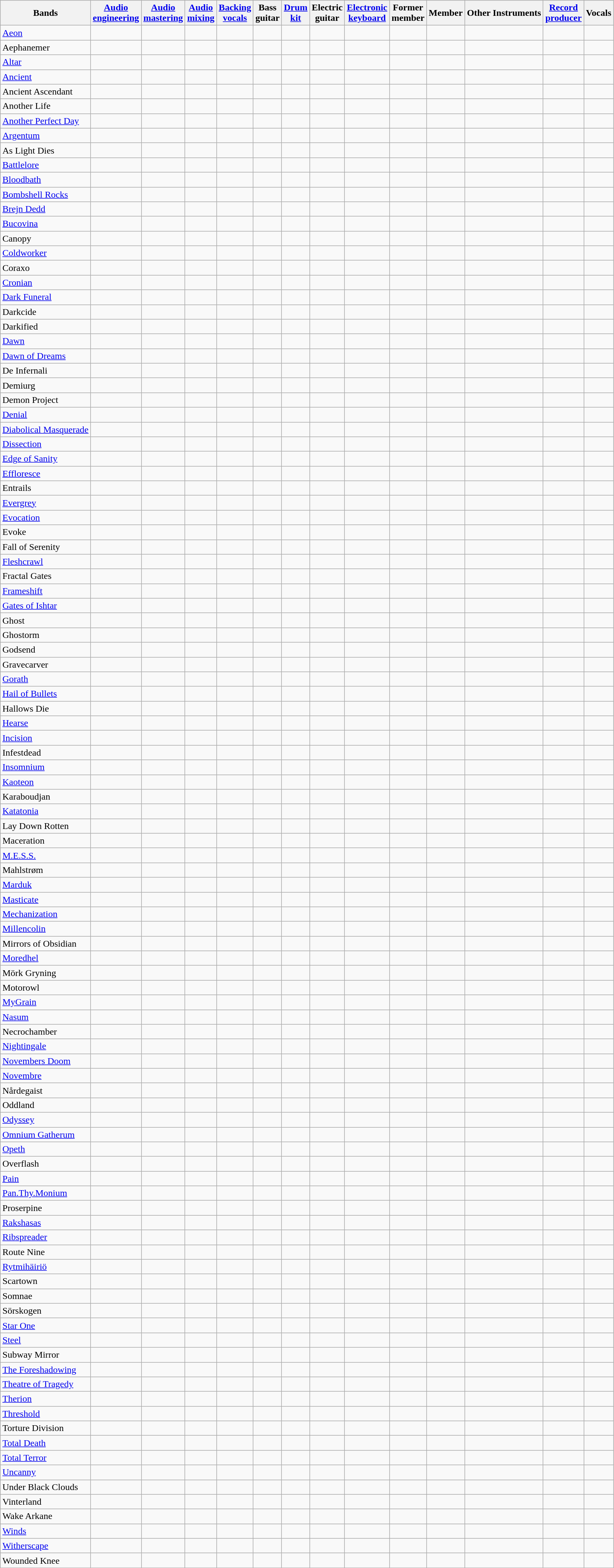<table class="wikitable sortable">
<tr>
<th>Bands</th>
<th><a href='#'>Audio<br>engineering</a></th>
<th><a href='#'>Audio<br>mastering</a></th>
<th><a href='#'>Audio<br>mixing</a></th>
<th><a href='#'>Backing<br>vocals</a></th>
<th>Bass<br>guitar</th>
<th><a href='#'>Drum<br>kit</a></th>
<th>Electric<br>guitar</th>
<th><a href='#'>Electronic<br>keyboard</a></th>
<th>Former<br>member</th>
<th>Member</th>
<th>Other Instruments</th>
<th><a href='#'>Record<br>producer</a></th>
<th>Vocals</th>
</tr>
<tr>
<td><a href='#'>Aeon</a></td>
<td></td>
<td></td>
<td></td>
<td></td>
<td></td>
<td></td>
<td></td>
<td></td>
<td></td>
<td></td>
<td></td>
<td></td>
<td></td>
</tr>
<tr>
<td>Aephanemer</td>
<td></td>
<td></td>
<td></td>
<td></td>
<td></td>
<td></td>
<td></td>
<td></td>
<td></td>
<td></td>
<td></td>
<td></td>
</tr>
<tr>
<td><a href='#'>Altar</a></td>
<td></td>
<td></td>
<td></td>
<td></td>
<td></td>
<td></td>
<td></td>
<td></td>
<td></td>
<td></td>
<td></td>
<td></td>
<td></td>
</tr>
<tr>
<td><a href='#'>Ancient</a></td>
<td></td>
<td></td>
<td></td>
<td></td>
<td></td>
<td></td>
<td></td>
<td></td>
<td></td>
<td></td>
<td></td>
<td></td>
<td></td>
</tr>
<tr>
<td>Ancient Ascendant</td>
<td></td>
<td></td>
<td></td>
<td></td>
<td></td>
<td></td>
<td></td>
<td></td>
<td></td>
<td></td>
<td></td>
<td></td>
<td></td>
</tr>
<tr>
<td>Another Life</td>
<td></td>
<td></td>
<td></td>
<td></td>
<td></td>
<td></td>
<td></td>
<td></td>
<td></td>
<td></td>
<td></td>
<td></td>
<td></td>
</tr>
<tr>
<td><a href='#'>Another Perfect Day</a></td>
<td></td>
<td></td>
<td></td>
<td></td>
<td></td>
<td></td>
<td></td>
<td></td>
<td></td>
<td></td>
<td></td>
<td></td>
<td></td>
</tr>
<tr>
<td><a href='#'>Argentum</a></td>
<td></td>
<td></td>
<td></td>
<td></td>
<td></td>
<td></td>
<td></td>
<td></td>
<td></td>
<td></td>
<td></td>
<td></td>
<td></td>
</tr>
<tr>
<td>As Light Dies</td>
<td></td>
<td></td>
<td></td>
<td></td>
<td></td>
<td></td>
<td></td>
<td></td>
<td></td>
<td></td>
<td></td>
<td></td>
<td></td>
</tr>
<tr>
<td><a href='#'>Battlelore</a></td>
<td></td>
<td></td>
<td></td>
<td></td>
<td></td>
<td></td>
<td></td>
<td></td>
<td></td>
<td></td>
<td></td>
<td></td>
<td></td>
</tr>
<tr>
<td><a href='#'>Bloodbath</a></td>
<td></td>
<td></td>
<td></td>
<td></td>
<td></td>
<td></td>
<td></td>
<td></td>
<td></td>
<td></td>
<td></td>
<td></td>
<td></td>
</tr>
<tr>
<td><a href='#'>Bombshell Rocks</a></td>
<td></td>
<td></td>
<td></td>
<td></td>
<td></td>
<td></td>
<td></td>
<td></td>
<td></td>
<td></td>
<td></td>
<td></td>
<td></td>
</tr>
<tr>
<td><a href='#'>Brejn Dedd</a></td>
<td></td>
<td></td>
<td></td>
<td></td>
<td></td>
<td></td>
<td></td>
<td></td>
<td></td>
<td></td>
<td></td>
<td></td>
<td></td>
</tr>
<tr>
<td><a href='#'>Bucovina</a></td>
<td></td>
<td></td>
<td></td>
<td></td>
<td></td>
<td></td>
<td></td>
<td></td>
<td></td>
<td></td>
<td></td>
<td></td>
<td></td>
</tr>
<tr>
<td>Canopy</td>
<td></td>
<td></td>
<td></td>
<td></td>
<td></td>
<td></td>
<td></td>
<td></td>
<td></td>
<td></td>
<td></td>
<td></td>
<td></td>
</tr>
<tr>
<td><a href='#'>Coldworker</a></td>
<td></td>
<td></td>
<td></td>
<td></td>
<td></td>
<td></td>
<td></td>
<td></td>
<td></td>
<td></td>
<td></td>
<td></td>
<td></td>
</tr>
<tr>
<td>Coraxo</td>
<td></td>
<td></td>
<td></td>
<td></td>
<td></td>
<td></td>
<td></td>
<td></td>
<td></td>
<td></td>
<td></td>
<td></td>
<td></td>
</tr>
<tr>
<td><a href='#'>Cronian</a></td>
<td></td>
<td></td>
<td></td>
<td></td>
<td></td>
<td></td>
<td></td>
<td></td>
<td></td>
<td></td>
<td></td>
<td></td>
<td></td>
</tr>
<tr>
<td><a href='#'>Dark Funeral</a></td>
<td></td>
<td></td>
<td></td>
<td></td>
<td></td>
<td></td>
<td></td>
<td></td>
<td></td>
<td></td>
<td></td>
<td></td>
<td></td>
</tr>
<tr>
<td>Darkcide</td>
<td></td>
<td></td>
<td></td>
<td></td>
<td></td>
<td></td>
<td></td>
<td></td>
<td></td>
<td></td>
<td></td>
<td></td>
<td></td>
</tr>
<tr>
<td>Darkified</td>
<td></td>
<td></td>
<td></td>
<td></td>
<td></td>
<td></td>
<td></td>
<td></td>
<td></td>
<td></td>
<td></td>
<td></td>
<td></td>
</tr>
<tr>
<td><a href='#'>Dawn</a></td>
<td></td>
<td></td>
<td></td>
<td></td>
<td></td>
<td></td>
<td></td>
<td></td>
<td></td>
<td></td>
<td></td>
<td></td>
<td></td>
</tr>
<tr>
<td><a href='#'>Dawn of Dreams</a></td>
<td></td>
<td></td>
<td></td>
<td></td>
<td></td>
<td></td>
<td></td>
<td></td>
<td></td>
<td></td>
<td></td>
<td></td>
<td></td>
</tr>
<tr>
<td>De Infernali</td>
<td></td>
<td></td>
<td></td>
<td></td>
<td></td>
<td></td>
<td></td>
<td></td>
<td></td>
<td></td>
<td></td>
<td></td>
<td></td>
</tr>
<tr>
<td>Demiurg</td>
<td></td>
<td></td>
<td></td>
<td></td>
<td></td>
<td></td>
<td></td>
<td></td>
<td></td>
<td></td>
<td></td>
<td></td>
<td></td>
</tr>
<tr>
<td>Demon Project</td>
<td></td>
<td></td>
<td></td>
<td></td>
<td></td>
<td></td>
<td></td>
<td></td>
<td></td>
<td></td>
<td></td>
<td></td>
<td></td>
</tr>
<tr>
<td><a href='#'>Denial</a></td>
<td></td>
<td></td>
<td></td>
<td></td>
<td></td>
<td></td>
<td></td>
<td></td>
<td></td>
<td></td>
<td></td>
<td></td>
<td></td>
</tr>
<tr>
<td><a href='#'>Diabolical Masquerade</a></td>
<td></td>
<td></td>
<td></td>
<td></td>
<td></td>
<td></td>
<td></td>
<td></td>
<td></td>
<td></td>
<td></td>
<td></td>
<td></td>
</tr>
<tr>
<td><a href='#'>Dissection</a></td>
<td></td>
<td></td>
<td></td>
<td></td>
<td></td>
<td></td>
<td></td>
<td></td>
<td></td>
<td></td>
<td></td>
<td></td>
<td></td>
</tr>
<tr>
<td><a href='#'>Edge of Sanity</a></td>
<td></td>
<td></td>
<td></td>
<td></td>
<td></td>
<td></td>
<td></td>
<td></td>
<td></td>
<td></td>
<td></td>
<td></td>
<td></td>
</tr>
<tr>
<td><a href='#'>Effloresce</a></td>
<td></td>
<td></td>
<td></td>
<td></td>
<td></td>
<td></td>
<td></td>
<td></td>
<td></td>
<td></td>
<td></td>
<td></td>
<td></td>
</tr>
<tr>
<td>Entrails</td>
<td></td>
<td></td>
<td></td>
<td></td>
<td></td>
<td></td>
<td></td>
<td></td>
<td></td>
<td></td>
<td></td>
<td></td>
<td></td>
</tr>
<tr>
<td><a href='#'>Evergrey</a></td>
<td></td>
<td></td>
<td></td>
<td></td>
<td></td>
<td></td>
<td></td>
<td></td>
<td></td>
<td></td>
<td></td>
<td></td>
<td></td>
</tr>
<tr>
<td><a href='#'>Evocation</a></td>
<td></td>
<td></td>
<td></td>
<td></td>
<td></td>
<td></td>
<td></td>
<td></td>
<td></td>
<td></td>
<td></td>
<td></td>
<td></td>
</tr>
<tr>
<td>Evoke</td>
<td></td>
<td></td>
<td></td>
<td></td>
<td></td>
<td></td>
<td></td>
<td></td>
<td></td>
<td></td>
<td></td>
<td></td>
<td></td>
</tr>
<tr>
<td>Fall of Serenity</td>
<td></td>
<td></td>
<td></td>
<td></td>
<td></td>
<td></td>
<td></td>
<td></td>
<td></td>
<td></td>
<td></td>
<td></td>
<td></td>
</tr>
<tr>
<td><a href='#'>Fleshcrawl</a></td>
<td></td>
<td></td>
<td></td>
<td></td>
<td></td>
<td></td>
<td></td>
<td></td>
<td></td>
<td></td>
<td></td>
<td></td>
<td></td>
</tr>
<tr>
<td>Fractal Gates</td>
<td></td>
<td></td>
<td></td>
<td></td>
<td></td>
<td></td>
<td></td>
<td></td>
<td></td>
<td></td>
<td></td>
<td></td>
<td></td>
</tr>
<tr>
<td><a href='#'>Frameshift</a></td>
<td></td>
<td></td>
<td></td>
<td></td>
<td></td>
<td></td>
<td></td>
<td></td>
<td></td>
<td></td>
<td></td>
<td></td>
<td></td>
</tr>
<tr>
<td><a href='#'>Gates of Ishtar</a></td>
<td></td>
<td></td>
<td></td>
<td></td>
<td></td>
<td></td>
<td></td>
<td></td>
<td></td>
<td></td>
<td></td>
<td></td>
<td></td>
</tr>
<tr>
<td>Ghost</td>
<td></td>
<td></td>
<td></td>
<td></td>
<td></td>
<td></td>
<td></td>
<td></td>
<td></td>
<td></td>
<td></td>
<td></td>
<td></td>
</tr>
<tr>
<td>Ghostorm</td>
<td></td>
<td></td>
<td></td>
<td></td>
<td></td>
<td></td>
<td></td>
<td></td>
<td></td>
<td></td>
<td></td>
<td></td>
<td></td>
</tr>
<tr>
<td>Godsend</td>
<td></td>
<td></td>
<td></td>
<td></td>
<td></td>
<td></td>
<td></td>
<td></td>
<td></td>
<td></td>
<td></td>
<td></td>
<td></td>
</tr>
<tr>
<td>Gravecarver</td>
<td></td>
<td></td>
<td></td>
<td></td>
<td></td>
<td></td>
<td></td>
<td></td>
<td></td>
<td></td>
<td></td>
<td></td>
<td></td>
</tr>
<tr>
<td><a href='#'>Gorath</a></td>
<td></td>
<td></td>
<td></td>
<td></td>
<td></td>
<td></td>
<td></td>
<td></td>
<td></td>
<td></td>
<td></td>
<td></td>
<td></td>
</tr>
<tr>
<td><a href='#'>Hail of Bullets</a></td>
<td></td>
<td></td>
<td></td>
<td></td>
<td></td>
<td></td>
<td></td>
<td></td>
<td></td>
<td></td>
<td></td>
<td></td>
<td></td>
</tr>
<tr>
<td>Hallows Die</td>
<td></td>
<td></td>
<td></td>
<td></td>
<td></td>
<td></td>
<td></td>
<td></td>
<td></td>
<td></td>
<td></td>
<td></td>
<td></td>
</tr>
<tr>
<td><a href='#'>Hearse</a></td>
<td></td>
<td></td>
<td></td>
<td></td>
<td></td>
<td></td>
<td></td>
<td></td>
<td></td>
<td></td>
<td></td>
<td></td>
<td></td>
</tr>
<tr>
<td><a href='#'>Incision</a></td>
<td></td>
<td></td>
<td></td>
<td></td>
<td></td>
<td></td>
<td></td>
<td></td>
<td></td>
<td></td>
<td></td>
<td></td>
<td></td>
</tr>
<tr>
<td>Infestdead</td>
<td></td>
<td></td>
<td></td>
<td></td>
<td></td>
<td></td>
<td></td>
<td></td>
<td></td>
<td></td>
<td></td>
<td></td>
<td></td>
</tr>
<tr>
<td><a href='#'>Insomnium</a></td>
<td></td>
<td></td>
<td></td>
<td></td>
<td></td>
<td></td>
<td></td>
<td></td>
<td></td>
<td></td>
<td></td>
<td></td>
<td></td>
</tr>
<tr>
<td><a href='#'>Kaoteon</a></td>
<td></td>
<td></td>
<td></td>
<td></td>
<td></td>
<td></td>
<td></td>
<td></td>
<td></td>
<td></td>
<td></td>
<td></td>
<td></td>
</tr>
<tr>
<td>Karaboudjan</td>
<td></td>
<td></td>
<td></td>
<td></td>
<td></td>
<td></td>
<td></td>
<td></td>
<td></td>
<td></td>
<td></td>
<td></td>
<td></td>
</tr>
<tr>
<td><a href='#'>Katatonia</a></td>
<td></td>
<td></td>
<td></td>
<td></td>
<td></td>
<td></td>
<td></td>
<td></td>
<td></td>
<td></td>
<td></td>
<td></td>
<td></td>
</tr>
<tr>
<td>Lay Down Rotten</td>
<td></td>
<td></td>
<td></td>
<td></td>
<td></td>
<td></td>
<td></td>
<td></td>
<td></td>
<td></td>
<td></td>
<td></td>
<td></td>
</tr>
<tr>
<td>Maceration</td>
<td></td>
<td></td>
<td></td>
<td></td>
<td></td>
<td></td>
<td></td>
<td></td>
<td></td>
<td></td>
<td></td>
<td></td>
<td></td>
</tr>
<tr>
<td><a href='#'>M.E.S.S.</a></td>
<td></td>
<td></td>
<td></td>
<td></td>
<td></td>
<td></td>
<td></td>
<td></td>
<td></td>
<td></td>
<td></td>
<td></td>
<td></td>
</tr>
<tr>
<td>Mahlstrøm</td>
<td></td>
<td></td>
<td></td>
<td></td>
<td></td>
<td></td>
<td></td>
<td></td>
<td></td>
<td></td>
<td></td>
<td></td>
<td></td>
</tr>
<tr>
<td><a href='#'>Marduk</a></td>
<td></td>
<td></td>
<td></td>
<td></td>
<td></td>
<td></td>
<td></td>
<td></td>
<td></td>
<td></td>
<td></td>
<td></td>
<td></td>
</tr>
<tr>
<td><a href='#'>Masticate</a></td>
<td></td>
<td></td>
<td></td>
<td></td>
<td></td>
<td></td>
<td></td>
<td></td>
<td></td>
<td></td>
<td></td>
<td></td>
<td></td>
</tr>
<tr>
<td><a href='#'>Mechanization</a></td>
<td></td>
<td></td>
<td></td>
<td></td>
<td></td>
<td></td>
<td></td>
<td></td>
<td></td>
<td></td>
<td></td>
<td></td>
<td></td>
</tr>
<tr>
<td><a href='#'>Millencolin</a></td>
<td></td>
<td></td>
<td></td>
<td></td>
<td></td>
<td></td>
<td></td>
<td></td>
<td></td>
<td></td>
<td></td>
<td></td>
<td></td>
</tr>
<tr>
<td>Mirrors of Obsidian</td>
<td></td>
<td></td>
<td></td>
<td></td>
<td></td>
<td></td>
<td></td>
<td></td>
<td></td>
<td></td>
<td></td>
<td></td>
<td></td>
</tr>
<tr>
<td><a href='#'>Moredhel</a></td>
<td></td>
<td></td>
<td></td>
<td></td>
<td></td>
<td></td>
<td></td>
<td></td>
<td></td>
<td></td>
<td></td>
<td></td>
<td></td>
</tr>
<tr>
<td>Mörk Gryning</td>
<td></td>
<td></td>
<td></td>
<td></td>
<td></td>
<td></td>
<td></td>
<td></td>
<td></td>
<td></td>
<td></td>
<td></td>
<td></td>
</tr>
<tr>
<td>Motorowl</td>
<td></td>
<td></td>
<td></td>
<td></td>
<td></td>
<td></td>
<td></td>
<td></td>
<td></td>
<td></td>
<td></td>
<td></td>
<td></td>
</tr>
<tr>
<td><a href='#'>MyGrain</a></td>
<td></td>
<td></td>
<td></td>
<td></td>
<td></td>
<td></td>
<td></td>
<td></td>
<td></td>
<td></td>
<td></td>
<td></td>
<td></td>
</tr>
<tr>
<td><a href='#'>Nasum</a></td>
<td></td>
<td></td>
<td></td>
<td></td>
<td></td>
<td></td>
<td></td>
<td></td>
<td></td>
<td></td>
<td></td>
<td></td>
<td></td>
</tr>
<tr>
<td>Necrochamber</td>
<td></td>
<td></td>
<td></td>
<td></td>
<td></td>
<td></td>
<td></td>
<td></td>
<td></td>
<td></td>
<td></td>
<td></td>
<td></td>
</tr>
<tr>
<td><a href='#'>Nightingale</a></td>
<td></td>
<td></td>
<td></td>
<td></td>
<td></td>
<td></td>
<td></td>
<td></td>
<td></td>
<td></td>
<td></td>
<td></td>
<td></td>
</tr>
<tr>
<td><a href='#'>Novembers Doom</a></td>
<td></td>
<td></td>
<td></td>
<td></td>
<td></td>
<td></td>
<td></td>
<td></td>
<td></td>
<td></td>
<td></td>
<td></td>
<td></td>
</tr>
<tr>
<td><a href='#'>Novembre</a></td>
<td></td>
<td></td>
<td></td>
<td></td>
<td></td>
<td></td>
<td></td>
<td></td>
<td></td>
<td></td>
<td></td>
<td></td>
<td></td>
</tr>
<tr>
<td>Nårdegaist</td>
<td></td>
<td></td>
<td></td>
<td></td>
<td></td>
<td></td>
<td></td>
<td></td>
<td></td>
<td></td>
<td></td>
<td></td>
<td></td>
</tr>
<tr>
<td>Oddland</td>
<td></td>
<td></td>
<td></td>
<td></td>
<td></td>
<td></td>
<td></td>
<td></td>
<td></td>
<td></td>
<td></td>
<td></td>
<td></td>
</tr>
<tr>
<td><a href='#'>Odyssey</a></td>
<td></td>
<td></td>
<td></td>
<td></td>
<td></td>
<td></td>
<td></td>
<td></td>
<td></td>
<td></td>
<td></td>
<td></td>
<td></td>
</tr>
<tr>
<td><a href='#'>Omnium Gatherum</a></td>
<td></td>
<td></td>
<td></td>
<td></td>
<td></td>
<td></td>
<td></td>
<td></td>
<td></td>
<td></td>
<td></td>
<td></td>
<td></td>
</tr>
<tr>
<td><a href='#'>Opeth</a></td>
<td></td>
<td></td>
<td></td>
<td></td>
<td></td>
<td></td>
<td></td>
<td></td>
<td></td>
<td></td>
<td></td>
<td></td>
<td></td>
</tr>
<tr>
<td>Overflash</td>
<td></td>
<td></td>
<td></td>
<td></td>
<td></td>
<td></td>
<td></td>
<td></td>
<td></td>
<td></td>
<td></td>
<td></td>
<td></td>
</tr>
<tr>
<td><a href='#'>Pain</a></td>
<td></td>
<td></td>
<td></td>
<td></td>
<td></td>
<td></td>
<td></td>
<td></td>
<td></td>
<td></td>
<td></td>
<td></td>
<td></td>
</tr>
<tr>
<td><a href='#'>Pan.Thy.Monium</a></td>
<td></td>
<td></td>
<td></td>
<td></td>
<td></td>
<td></td>
<td></td>
<td></td>
<td></td>
<td></td>
<td></td>
<td></td>
<td></td>
</tr>
<tr>
<td>Proserpine</td>
<td></td>
<td></td>
<td></td>
<td></td>
<td></td>
<td></td>
<td></td>
<td></td>
<td></td>
<td></td>
<td></td>
<td></td>
<td></td>
</tr>
<tr>
<td><a href='#'>Rakshasas</a></td>
<td></td>
<td></td>
<td></td>
<td></td>
<td></td>
<td></td>
<td></td>
<td></td>
<td></td>
<td></td>
<td></td>
<td></td>
<td></td>
</tr>
<tr>
<td><a href='#'>Ribspreader</a></td>
<td></td>
<td></td>
<td></td>
<td></td>
<td></td>
<td></td>
<td></td>
<td></td>
<td></td>
<td></td>
<td></td>
<td></td>
<td></td>
</tr>
<tr>
<td>Route Nine</td>
<td></td>
<td></td>
<td></td>
<td></td>
<td></td>
<td></td>
<td></td>
<td></td>
<td></td>
<td></td>
<td></td>
<td></td>
<td></td>
</tr>
<tr>
<td><a href='#'>Rytmihäiriö</a></td>
<td></td>
<td></td>
<td></td>
<td></td>
<td></td>
<td></td>
<td></td>
<td></td>
<td></td>
<td></td>
<td></td>
<td></td>
<td></td>
</tr>
<tr>
<td>Scartown</td>
<td></td>
<td></td>
<td></td>
<td></td>
<td></td>
<td></td>
<td></td>
<td></td>
<td></td>
<td></td>
<td></td>
<td></td>
<td></td>
</tr>
<tr>
<td>Somnae</td>
<td></td>
<td></td>
<td></td>
<td></td>
<td></td>
<td></td>
<td></td>
<td></td>
<td></td>
<td></td>
<td></td>
<td></td>
<td></td>
</tr>
<tr>
<td>Sörskogen</td>
<td></td>
<td></td>
<td></td>
<td></td>
<td></td>
<td></td>
<td></td>
<td></td>
<td></td>
<td></td>
<td></td>
<td></td>
<td></td>
</tr>
<tr>
<td><a href='#'>Star One</a></td>
<td></td>
<td></td>
<td></td>
<td></td>
<td></td>
<td></td>
<td></td>
<td></td>
<td></td>
<td></td>
<td></td>
<td></td>
<td></td>
</tr>
<tr>
<td><a href='#'>Steel</a></td>
<td></td>
<td></td>
<td></td>
<td></td>
<td></td>
<td></td>
<td></td>
<td></td>
<td></td>
<td></td>
<td></td>
<td></td>
<td></td>
</tr>
<tr>
<td>Subway Mirror</td>
<td></td>
<td></td>
<td></td>
<td></td>
<td></td>
<td></td>
<td></td>
<td></td>
<td></td>
<td></td>
<td></td>
<td></td>
<td></td>
</tr>
<tr>
<td><a href='#'>The Foreshadowing</a></td>
<td></td>
<td></td>
<td></td>
<td></td>
<td></td>
<td></td>
<td></td>
<td></td>
<td></td>
<td></td>
<td></td>
<td></td>
<td></td>
</tr>
<tr>
<td><a href='#'>Theatre of Tragedy</a></td>
<td></td>
<td></td>
<td></td>
<td></td>
<td></td>
<td></td>
<td></td>
<td></td>
<td></td>
<td></td>
<td></td>
<td></td>
<td></td>
</tr>
<tr>
<td><a href='#'>Therion</a></td>
<td></td>
<td></td>
<td></td>
<td></td>
<td></td>
<td></td>
<td></td>
<td></td>
<td></td>
<td></td>
<td></td>
<td></td>
<td></td>
</tr>
<tr>
<td><a href='#'>Threshold</a></td>
<td></td>
<td></td>
<td></td>
<td></td>
<td></td>
<td></td>
<td></td>
<td></td>
<td></td>
<td></td>
<td></td>
<td></td>
<td></td>
</tr>
<tr>
<td>Torture Division</td>
<td></td>
<td></td>
<td></td>
<td></td>
<td></td>
<td></td>
<td></td>
<td></td>
<td></td>
<td></td>
<td></td>
<td></td>
<td></td>
</tr>
<tr>
<td><a href='#'>Total Death</a></td>
<td></td>
<td></td>
<td></td>
<td></td>
<td></td>
<td></td>
<td></td>
<td></td>
<td></td>
<td></td>
<td></td>
<td></td>
<td></td>
</tr>
<tr>
<td><a href='#'>Total Terror</a></td>
<td></td>
<td></td>
<td></td>
<td></td>
<td></td>
<td></td>
<td></td>
<td></td>
<td></td>
<td></td>
<td></td>
<td></td>
<td></td>
</tr>
<tr>
<td><a href='#'>Uncanny</a></td>
<td></td>
<td></td>
<td></td>
<td></td>
<td></td>
<td></td>
<td></td>
<td></td>
<td></td>
<td></td>
<td></td>
<td></td>
<td></td>
</tr>
<tr>
<td>Under Black Clouds</td>
<td></td>
<td></td>
<td></td>
<td></td>
<td></td>
<td></td>
<td></td>
<td></td>
<td></td>
<td></td>
<td></td>
<td></td>
<td></td>
</tr>
<tr>
<td>Vinterland</td>
<td></td>
<td></td>
<td></td>
<td></td>
<td></td>
<td></td>
<td></td>
<td></td>
<td></td>
<td></td>
<td></td>
<td></td>
<td></td>
</tr>
<tr>
<td>Wake Arkane</td>
<td></td>
<td></td>
<td></td>
<td></td>
<td></td>
<td></td>
<td></td>
<td></td>
<td></td>
<td></td>
<td></td>
<td></td>
<td></td>
</tr>
<tr>
<td><a href='#'>Winds</a></td>
<td></td>
<td></td>
<td></td>
<td></td>
<td></td>
<td></td>
<td></td>
<td></td>
<td></td>
<td></td>
<td></td>
<td></td>
<td></td>
</tr>
<tr>
<td><a href='#'>Witherscape</a></td>
<td></td>
<td></td>
<td></td>
<td></td>
<td></td>
<td></td>
<td></td>
<td></td>
<td></td>
<td></td>
<td></td>
<td></td>
<td></td>
</tr>
<tr>
<td>Wounded Knee</td>
<td></td>
<td></td>
<td></td>
<td></td>
<td></td>
<td></td>
<td></td>
<td></td>
<td></td>
<td></td>
<td></td>
<td></td>
<td></td>
</tr>
</table>
